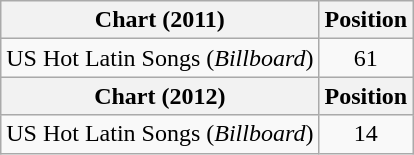<table class="wikitable">
<tr>
<th>Chart (2011)</th>
<th>Position</th>
</tr>
<tr>
<td>US Hot Latin Songs (<em>Billboard</em>)</td>
<td align="center">61</td>
</tr>
<tr>
<th>Chart (2012)</th>
<th>Position</th>
</tr>
<tr>
<td>US Hot Latin Songs (<em>Billboard</em>)</td>
<td align="center">14</td>
</tr>
</table>
